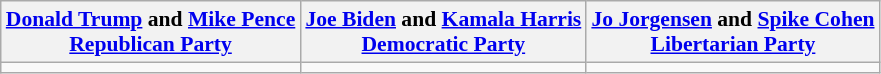<table class="wikitable" style="font-size:90%;text-align:center;">
<tr>
<th><a href='#'>Donald Trump</a> and <a href='#'>Mike Pence</a><br><a href='#'>Republican Party</a></th>
<th><a href='#'>Joe Biden</a> and <a href='#'>Kamala Harris</a><br><a href='#'>Democratic Party</a></th>
<th><a href='#'>Jo Jorgensen</a> and <a href='#'>Spike Cohen</a><br><a href='#'>Libertarian Party</a></th>
</tr>
<tr>
<td></td>
<td></td>
<td></td>
</tr>
</table>
